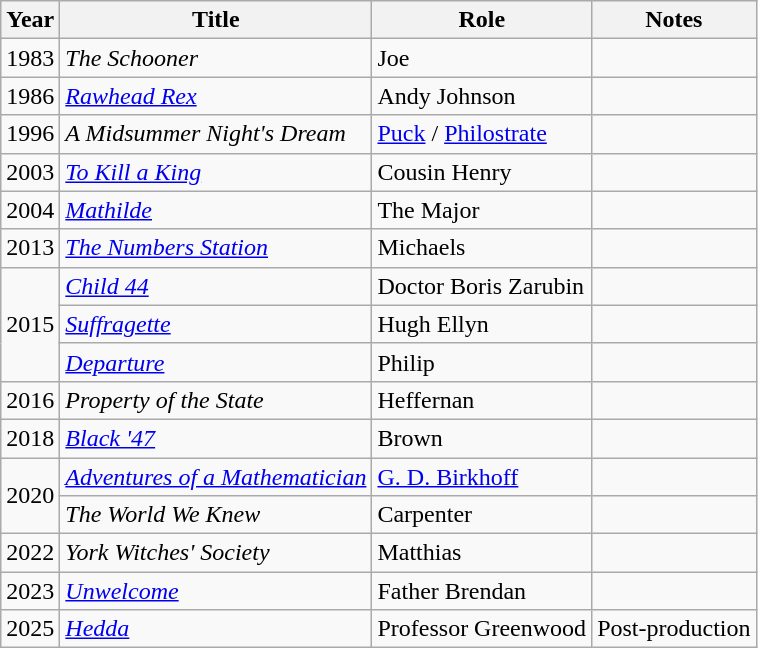<table class="wikitable sortable">
<tr>
<th>Year</th>
<th>Title</th>
<th>Role</th>
<th class="unsortable">Notes</th>
</tr>
<tr>
<td>1983</td>
<td><em>The Schooner</em></td>
<td>Joe</td>
<td></td>
</tr>
<tr>
<td>1986</td>
<td><em><a href='#'>Rawhead Rex</a></em></td>
<td>Andy Johnson</td>
<td></td>
</tr>
<tr>
<td>1996</td>
<td><em>A Midsummer Night's Dream</em></td>
<td><a href='#'>Puck</a> / <a href='#'>Philostrate</a></td>
<td></td>
</tr>
<tr>
<td>2003</td>
<td><em><a href='#'>To Kill a King</a></em></td>
<td>Cousin Henry</td>
<td></td>
</tr>
<tr>
<td>2004</td>
<td><em><a href='#'>Mathilde</a></em></td>
<td>The Major</td>
<td></td>
</tr>
<tr>
<td>2013</td>
<td><em><a href='#'>The Numbers Station</a></em></td>
<td>Michaels</td>
<td></td>
</tr>
<tr>
<td rowspan="3">2015</td>
<td><em><a href='#'>Child 44</a></em></td>
<td>Doctor Boris Zarubin</td>
<td></td>
</tr>
<tr>
<td><em><a href='#'>Suffragette</a></em></td>
<td>Hugh Ellyn</td>
<td></td>
</tr>
<tr>
<td><em><a href='#'>Departure</a></em></td>
<td>Philip</td>
<td></td>
</tr>
<tr>
<td>2016</td>
<td><em>Property of the State</em></td>
<td>Heffernan</td>
<td></td>
</tr>
<tr>
<td>2018</td>
<td><em><a href='#'>Black '47</a></em></td>
<td>Brown</td>
<td></td>
</tr>
<tr>
<td rowspan="2">2020</td>
<td><em><a href='#'>Adventures of a Mathematician</a></em></td>
<td><a href='#'>G. D. Birkhoff</a></td>
<td></td>
</tr>
<tr>
<td><em>The World We Knew</em></td>
<td>Carpenter</td>
<td></td>
</tr>
<tr>
<td>2022</td>
<td><em>York Witches' Society</em></td>
<td>Matthias</td>
<td></td>
</tr>
<tr>
<td>2023</td>
<td><em><a href='#'>Unwelcome</a></em></td>
<td>Father Brendan</td>
<td></td>
</tr>
<tr>
<td>2025</td>
<td><em><a href='#'>Hedda</a></em></td>
<td>Professor Greenwood</td>
<td>Post-production</td>
</tr>
</table>
